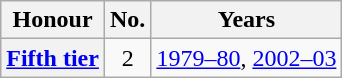<table class="wikitable plainrowheaders">
<tr>
<th scope=col>Honour</th>
<th scope=col>No.</th>
<th scope=col>Years</th>
</tr>
<tr>
<th scope=row><a href='#'>Fifth tier</a></th>
<td align=center>2</td>
<td><a href='#'>1979–80</a>, <a href='#'>2002–03</a></td>
</tr>
</table>
